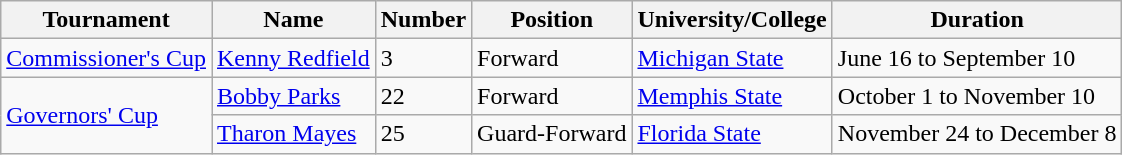<table class="wikitable">
<tr>
<th>Tournament</th>
<th>Name</th>
<th>Number</th>
<th>Position</th>
<th>University/College</th>
<th>Duration</th>
</tr>
<tr>
<td><a href='#'>Commissioner's Cup</a></td>
<td><a href='#'>Kenny Redfield</a></td>
<td>3</td>
<td>Forward</td>
<td><a href='#'>Michigan State</a></td>
<td>June 16 to September 10</td>
</tr>
<tr>
<td rowspan="2"><a href='#'>Governors' Cup</a></td>
<td><a href='#'>Bobby Parks</a></td>
<td>22</td>
<td>Forward</td>
<td><a href='#'>Memphis State</a></td>
<td>October 1 to November 10</td>
</tr>
<tr>
<td><a href='#'>Tharon Mayes</a></td>
<td>25</td>
<td>Guard-Forward</td>
<td><a href='#'>Florida State</a></td>
<td>November 24 to December 8</td>
</tr>
</table>
